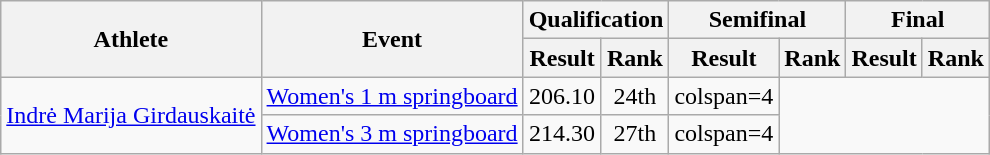<table class=wikitable>
<tr>
<th rowspan="2">Athlete</th>
<th rowspan="2">Event</th>
<th colspan="2">Qualification</th>
<th colspan="2">Semifinal</th>
<th colspan="2">Final</th>
</tr>
<tr>
<th>Result</th>
<th>Rank</th>
<th>Result</th>
<th>Rank</th>
<th>Result</th>
<th>Rank</th>
</tr>
<tr style=text-align:center>
<td style=text-align:left rowspan=2><a href='#'>Indrė Marija Girdauskaitė</a></td>
<td style=text-align:left><a href='#'>Women's 1 m springboard</a></td>
<td>206.10</td>
<td>24th</td>
<td>colspan=4 </td>
</tr>
<tr style=text-align:center>
<td style=text-align:left><a href='#'>Women's 3 m springboard</a></td>
<td>214.30</td>
<td>27th</td>
<td>colspan=4 </td>
</tr>
</table>
